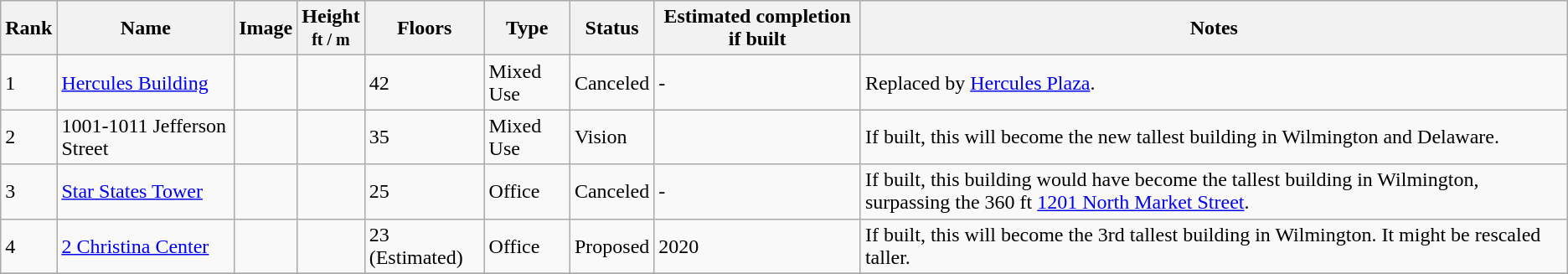<table class="wikitable sortable">
<tr>
<th>Rank</th>
<th>Name</th>
<th>Image</th>
<th>Height<br><small>ft / m</small></th>
<th>Floors</th>
<th>Type</th>
<th>Status</th>
<th>Estimated completion if built</th>
<th class="unsortable">Notes</th>
</tr>
<tr>
<td>1</td>
<td><a href='#'>Hercules Building</a></td>
<td></td>
<td></td>
<td>42</td>
<td>Mixed Use</td>
<td>Canceled</td>
<td>-</td>
<td>Replaced by <a href='#'>Hercules Plaza</a>.</td>
</tr>
<tr>
<td>2</td>
<td>1001-1011 Jefferson Street</td>
<td></td>
<td></td>
<td>35</td>
<td>Mixed Use</td>
<td>Vision</td>
<td></td>
<td>If built, this will become the new tallest building in Wilmington and Delaware.</td>
</tr>
<tr>
<td>3</td>
<td><a href='#'>Star States Tower</a></td>
<td></td>
<td></td>
<td>25</td>
<td>Office</td>
<td>Canceled</td>
<td>-</td>
<td>If built, this building would have become the tallest building in Wilmington, surpassing the 360 ft <a href='#'>1201 North Market Street</a>.</td>
</tr>
<tr>
<td>4</td>
<td><a href='#'>2 Christina Center</a></td>
<td></td>
<td></td>
<td>23 (Estimated)</td>
<td>Office</td>
<td>Proposed</td>
<td>2020</td>
<td>If built, this will become the 3rd tallest building in Wilmington. It might be rescaled taller.</td>
</tr>
<tr>
</tr>
</table>
